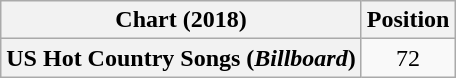<table class="wikitable plainrowheaders" style="text-align:center">
<tr>
<th scope="col">Chart (2018)</th>
<th scope="col">Position</th>
</tr>
<tr>
<th scope="row">US Hot Country Songs (<em>Billboard</em>)</th>
<td>72</td>
</tr>
</table>
